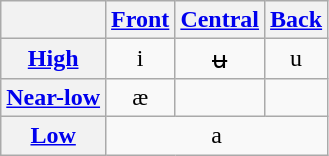<table class="IPA wikitable">
<tr>
<th></th>
<th><a href='#'>Front</a></th>
<th><a href='#'>Central</a></th>
<th><a href='#'>Back</a></th>
</tr>
<tr align=center>
<th><a href='#'>High</a></th>
<td>i</td>
<td>ʉ</td>
<td>u</td>
</tr>
<tr align=center>
<th><a href='#'>Near-low</a></th>
<td>æ</td>
<td></td>
<td></td>
</tr>
<tr align=center>
<th><a href='#'>Low</a></th>
<td colspan="3">a</td>
</tr>
</table>
